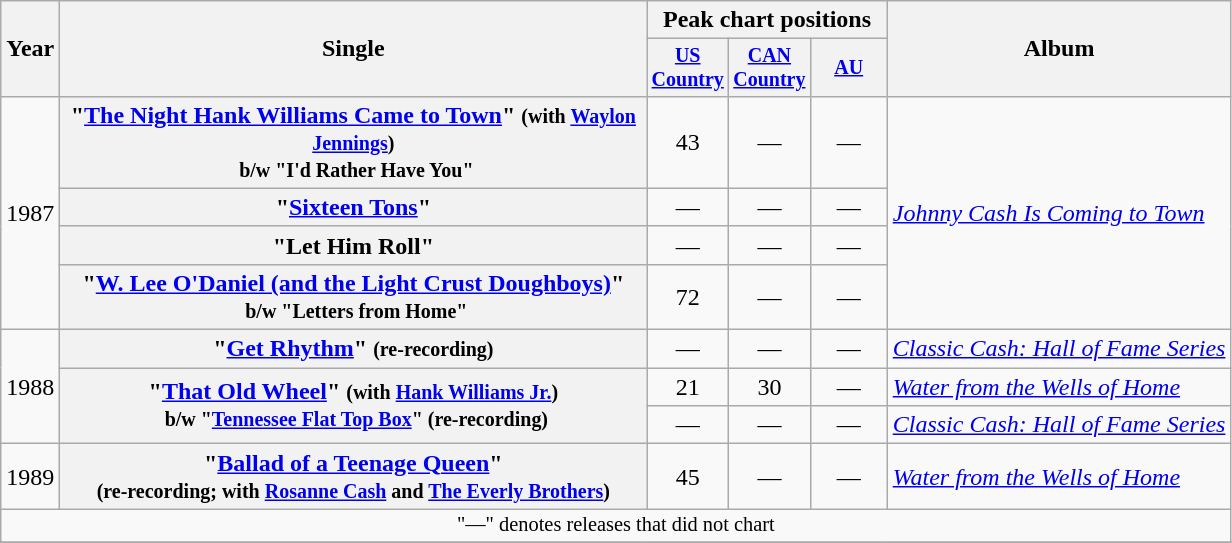<table class="wikitable plainrowheaders" style="text-align:center;">
<tr>
<th rowspan="2">Year</th>
<th rowspan="2" style="width:24em;">Single</th>
<th colspan="3">Peak chart positions</th>
<th rowspan="2">Album</th>
</tr>
<tr style="font-size:smaller;">
<th width="45"><a href='#'>US Country</a><br></th>
<th width="45"><a href='#'>CAN Country</a></th>
<th width="45"><a href='#'>AU</a></th>
</tr>
<tr>
<td rowspan="4">1987</td>
<th scope="row">"<a href='#'>The Night Hank Williams Came to Town</a>" <small>(with <a href='#'>Waylon Jennings</a>)</small><br> <small>b/w "I'd Rather Have You"</small></th>
<td>43</td>
<td>—</td>
<td>—</td>
<td align="left" rowspan="4"><em><a href='#'>Johnny Cash Is Coming to Town</a></em></td>
</tr>
<tr>
<th scope="row">"<a href='#'>Sixteen Tons</a>"</th>
<td>—</td>
<td>—</td>
<td>—</td>
</tr>
<tr>
<th scope="row">"Let Him Roll"</th>
<td>—</td>
<td>—</td>
<td>—</td>
</tr>
<tr>
<th scope="row">"<a href='#'>W. Lee O'Daniel (and the Light Crust Doughboys)</a>"<br> <small>b/w "Letters from Home"</small></th>
<td>72</td>
<td>—</td>
<td>—</td>
</tr>
<tr>
<td rowspan="3">1988</td>
<th scope="row">"<a href='#'>Get Rhythm</a>" <small>(re-recording)</small></th>
<td>—</td>
<td>—</td>
<td>—</td>
<td align="left"><em><a href='#'>Classic Cash: Hall of Fame Series</a></em></td>
</tr>
<tr>
<th scope="row" rowspan="2">"<a href='#'>That Old Wheel</a>" <small>(with <a href='#'>Hank Williams Jr.</a>)</small><br> <small>b/w "<a href='#'>Tennessee Flat Top Box</a>" (re-recording)</small></th>
<td>21</td>
<td>30</td>
<td>—</td>
<td align="left" rowspan="1"><em><a href='#'>Water from the Wells of Home</a></em></td>
</tr>
<tr>
<td>—</td>
<td>—</td>
<td>—</td>
<td align="left"><em><a href='#'>Classic Cash: Hall of Fame Series</a></em></td>
</tr>
<tr>
<td>1989</td>
<th scope="row">"<a href='#'>Ballad of a Teenage Queen</a>"<br><small>(re-recording; with <a href='#'>Rosanne Cash</a> and <a href='#'>The Everly Brothers</a>)</small></th>
<td>45</td>
<td>—</td>
<td>—</td>
<td align="left" rowspan="1"><em><a href='#'>Water from the Wells of Home</a></em></td>
</tr>
<tr>
<td colspan="6" style="font-size:85%">"—" denotes releases that did not chart</td>
</tr>
<tr>
</tr>
</table>
